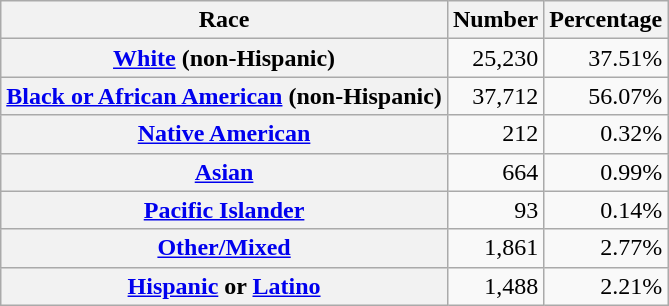<table class="wikitable" style="text-align:right">
<tr>
<th scope="col">Race</th>
<th scope="col">Number</th>
<th scope="col">Percentage</th>
</tr>
<tr>
<th scope="row"><a href='#'>White</a> (non-Hispanic)</th>
<td>25,230</td>
<td>37.51%</td>
</tr>
<tr>
<th scope="row"><a href='#'>Black or African American</a> (non-Hispanic)</th>
<td>37,712</td>
<td>56.07%</td>
</tr>
<tr>
<th scope="row"><a href='#'>Native American</a></th>
<td>212</td>
<td>0.32%</td>
</tr>
<tr>
<th scope="row"><a href='#'>Asian</a></th>
<td>664</td>
<td>0.99%</td>
</tr>
<tr>
<th scope="row"><a href='#'>Pacific Islander</a></th>
<td>93</td>
<td>0.14%</td>
</tr>
<tr>
<th scope="row"><a href='#'>Other/Mixed</a></th>
<td>1,861</td>
<td>2.77%</td>
</tr>
<tr>
<th scope="row"><a href='#'>Hispanic</a> or <a href='#'>Latino</a></th>
<td>1,488</td>
<td>2.21%</td>
</tr>
</table>
